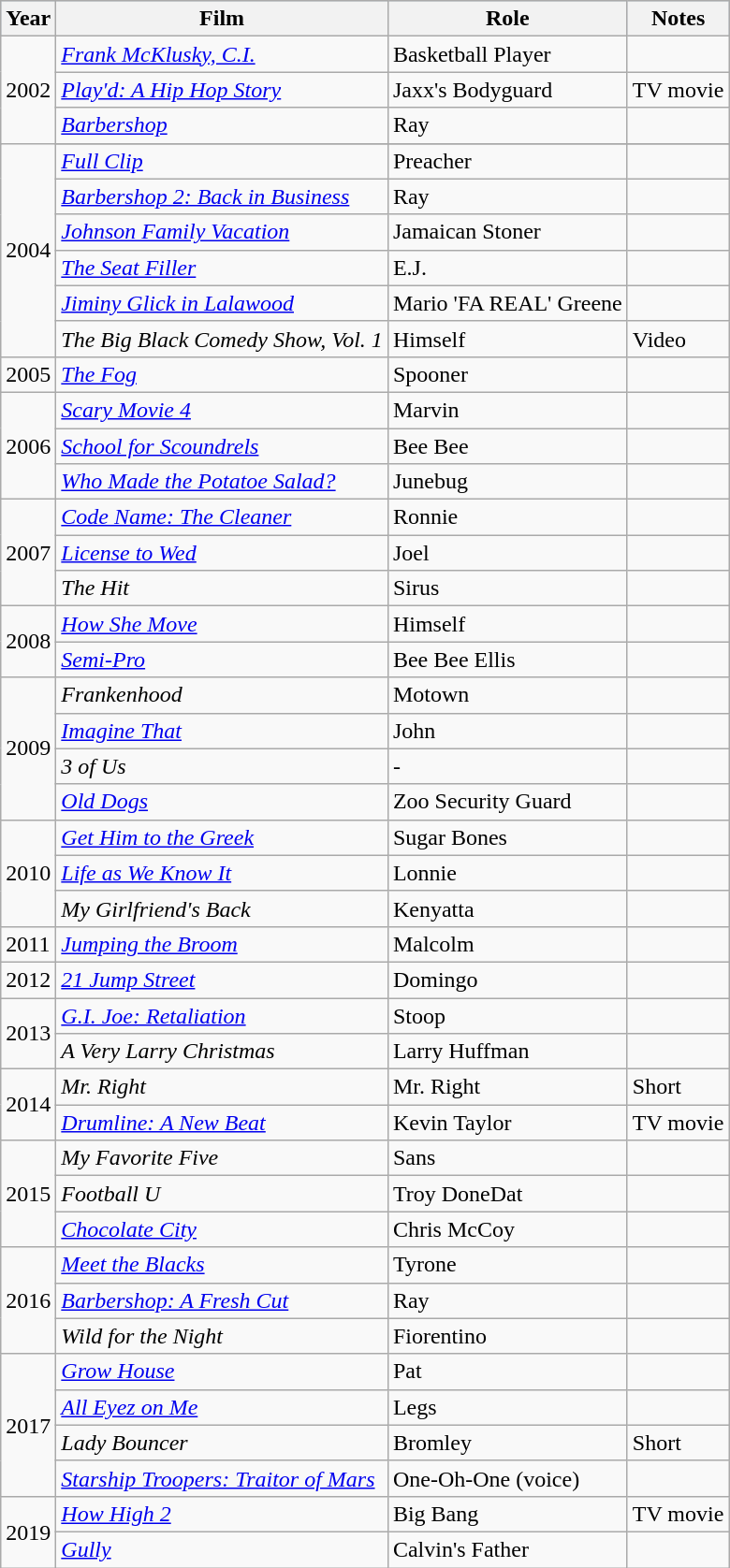<table class="wikitable">
<tr style="background:#b0c4de; text-align:center;">
<th>Year</th>
<th>Film</th>
<th>Role</th>
<th>Notes</th>
</tr>
<tr>
<td rowspan=3>2002</td>
<td><em><a href='#'>Frank McKlusky, C.I.</a></em></td>
<td>Basketball Player</td>
<td></td>
</tr>
<tr>
<td><em><a href='#'>Play'd: A Hip Hop Story</a></em></td>
<td>Jaxx's Bodyguard</td>
<td>TV movie</td>
</tr>
<tr>
<td><em><a href='#'>Barbershop</a></em></td>
<td>Ray</td>
<td></td>
</tr>
<tr>
<td rowspan=7>2004</td>
</tr>
<tr>
<td><em><a href='#'>Full Clip</a></em></td>
<td>Preacher</td>
<td></td>
</tr>
<tr>
<td><em><a href='#'>Barbershop 2: Back in Business</a></em></td>
<td>Ray</td>
<td></td>
</tr>
<tr>
<td><em><a href='#'>Johnson Family Vacation</a></em></td>
<td>Jamaican Stoner</td>
<td></td>
</tr>
<tr>
<td><em><a href='#'>The Seat Filler</a></em></td>
<td>E.J.</td>
<td></td>
</tr>
<tr>
<td><em><a href='#'>Jiminy Glick in Lalawood</a></em></td>
<td>Mario 'FA REAL' Greene</td>
<td></td>
</tr>
<tr>
<td><em>The Big Black Comedy Show, Vol. 1</em></td>
<td>Himself</td>
<td>Video</td>
</tr>
<tr>
<td>2005</td>
<td><em><a href='#'>The Fog</a></em></td>
<td>Spooner</td>
<td></td>
</tr>
<tr>
<td rowspan=3>2006</td>
<td><em><a href='#'>Scary Movie 4</a></em></td>
<td>Marvin</td>
<td></td>
</tr>
<tr>
<td><em><a href='#'>School for Scoundrels</a></em></td>
<td>Bee Bee</td>
<td></td>
</tr>
<tr>
<td><em><a href='#'>Who Made the Potatoe Salad?</a></em></td>
<td>Junebug</td>
<td></td>
</tr>
<tr>
<td rowspan=3>2007</td>
<td><em><a href='#'>Code Name: The Cleaner</a></em></td>
<td>Ronnie</td>
<td></td>
</tr>
<tr>
<td><em><a href='#'>License to Wed</a></em></td>
<td>Joel</td>
<td></td>
</tr>
<tr>
<td><em>The Hit</em></td>
<td>Sirus</td>
<td></td>
</tr>
<tr>
<td rowspan=2>2008</td>
<td><em><a href='#'>How She Move</a></em></td>
<td>Himself</td>
<td></td>
</tr>
<tr>
<td><em><a href='#'>Semi-Pro</a></em></td>
<td>Bee Bee Ellis</td>
<td></td>
</tr>
<tr>
<td rowspan=4>2009</td>
<td><em>Frankenhood</em></td>
<td>Motown</td>
<td></td>
</tr>
<tr>
<td><em><a href='#'>Imagine That</a></em></td>
<td>John</td>
<td></td>
</tr>
<tr>
<td><em>3 of Us</em></td>
<td>-</td>
<td></td>
</tr>
<tr>
<td><em><a href='#'>Old Dogs</a></em></td>
<td>Zoo Security Guard</td>
<td></td>
</tr>
<tr>
<td rowspan=3>2010</td>
<td><em><a href='#'>Get Him to the Greek</a></em></td>
<td>Sugar Bones</td>
<td></td>
</tr>
<tr>
<td><em><a href='#'>Life as We Know It</a></em></td>
<td>Lonnie</td>
<td></td>
</tr>
<tr>
<td><em>My Girlfriend's Back</em></td>
<td>Kenyatta</td>
<td></td>
</tr>
<tr>
<td>2011</td>
<td><em><a href='#'>Jumping the Broom</a></em></td>
<td>Malcolm</td>
<td></td>
</tr>
<tr>
<td>2012</td>
<td><em><a href='#'>21 Jump Street</a></em></td>
<td>Domingo</td>
<td></td>
</tr>
<tr>
<td rowspan=2>2013</td>
<td><em><a href='#'>G.I. Joe: Retaliation</a></em></td>
<td>Stoop</td>
<td></td>
</tr>
<tr>
<td><em>A Very Larry Christmas</em></td>
<td>Larry Huffman</td>
<td></td>
</tr>
<tr>
<td rowspan=2>2014</td>
<td><em>Mr. Right</em></td>
<td>Mr. Right</td>
<td>Short</td>
</tr>
<tr>
<td><em><a href='#'>Drumline: A New Beat</a></em></td>
<td>Kevin Taylor</td>
<td>TV movie</td>
</tr>
<tr>
<td rowspan=3>2015</td>
<td><em>My Favorite Five</em></td>
<td>Sans</td>
<td></td>
</tr>
<tr>
<td><em>Football U</em></td>
<td>Troy DoneDat</td>
<td></td>
</tr>
<tr>
<td><em><a href='#'>Chocolate City</a></em></td>
<td>Chris McCoy</td>
<td></td>
</tr>
<tr>
<td rowspan=3>2016</td>
<td><em><a href='#'>Meet the Blacks</a></em></td>
<td>Tyrone</td>
<td></td>
</tr>
<tr>
<td><em><a href='#'>Barbershop: A Fresh Cut</a></em></td>
<td>Ray</td>
<td></td>
</tr>
<tr>
<td><em>Wild for the Night</em></td>
<td>Fiorentino</td>
<td></td>
</tr>
<tr>
<td rowspan=4>2017</td>
<td><em><a href='#'>Grow House</a></em></td>
<td>Pat</td>
<td></td>
</tr>
<tr>
<td><em><a href='#'>All Eyez on Me</a></em></td>
<td>Legs</td>
<td></td>
</tr>
<tr>
<td><em>Lady Bouncer</em></td>
<td>Bromley</td>
<td>Short</td>
</tr>
<tr>
<td><em><a href='#'>Starship Troopers: Traitor of Mars</a></em></td>
<td>One-Oh-One (voice)</td>
<td></td>
</tr>
<tr>
<td rowspan=2>2019</td>
<td><em><a href='#'>How High 2</a></em></td>
<td>Big Bang</td>
<td>TV movie</td>
</tr>
<tr>
<td><em><a href='#'>Gully</a></em></td>
<td>Calvin's Father</td>
<td></td>
</tr>
</table>
